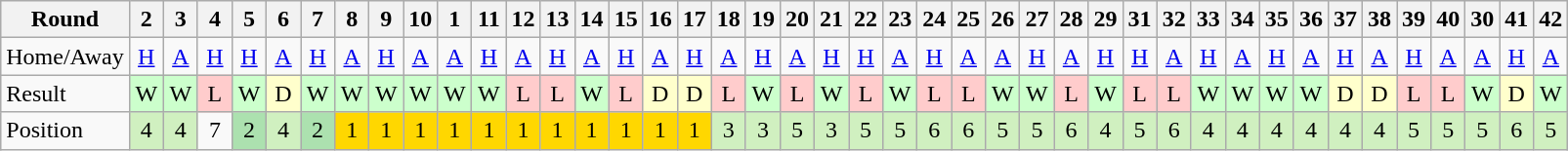<table class=wikitable style="text-align:center;font-size: 100%">
<tr>
<th>Round</th>
<th width="16">2</th>
<th width="16">3</th>
<th width="16">4</th>
<th width="16">5</th>
<th width="16">6</th>
<th width="16">7</th>
<th width="16">8</th>
<th width="16">9</th>
<th width="16">10</th>
<th width="16">1</th>
<th width="16">11</th>
<th width="16">12</th>
<th width="16">13</th>
<th width="16">14</th>
<th width="16">15</th>
<th width="16">16</th>
<th width="16">17</th>
<th width="16">18</th>
<th width="16">19</th>
<th width="16">20</th>
<th width="16">21</th>
<th width="16">22</th>
<th width="16">23</th>
<th width="16">24</th>
<th width="16">25</th>
<th width="16">26</th>
<th width="16">27</th>
<th width="16">28</th>
<th width="16">29</th>
<th width="16">31</th>
<th width="16">32</th>
<th width="16">33</th>
<th width="16">34</th>
<th width="16">35</th>
<th width="16">36</th>
<th width="16">37</th>
<th width="16">38</th>
<th width="16">39</th>
<th width="16">40</th>
<th width="16">30</th>
<th width="16">41</th>
<th width="16">42</th>
</tr>
<tr>
<td style="text-align:left;">Home/Away</td>
<td><a href='#'>H</a></td>
<td><a href='#'>A</a></td>
<td><a href='#'>H</a></td>
<td><a href='#'>H</a></td>
<td><a href='#'>A</a></td>
<td><a href='#'>H</a></td>
<td><a href='#'>A</a></td>
<td><a href='#'>H</a></td>
<td><a href='#'>A</a></td>
<td><a href='#'>A</a></td>
<td><a href='#'>H</a></td>
<td><a href='#'>A</a></td>
<td><a href='#'>H</a></td>
<td><a href='#'>A</a></td>
<td><a href='#'>H</a></td>
<td><a href='#'>A</a></td>
<td><a href='#'>H</a></td>
<td><a href='#'>A</a></td>
<td><a href='#'>H</a></td>
<td><a href='#'>A</a></td>
<td><a href='#'>H</a></td>
<td><a href='#'>H</a></td>
<td><a href='#'>A</a></td>
<td><a href='#'>H</a></td>
<td><a href='#'>A</a></td>
<td><a href='#'>A</a></td>
<td><a href='#'>H</a></td>
<td><a href='#'>A</a></td>
<td><a href='#'>H</a></td>
<td><a href='#'>H</a></td>
<td><a href='#'>A</a></td>
<td><a href='#'>H</a></td>
<td><a href='#'>A</a></td>
<td><a href='#'>H</a></td>
<td><a href='#'>A</a></td>
<td><a href='#'>H</a></td>
<td><a href='#'>A</a></td>
<td><a href='#'>H</a></td>
<td><a href='#'>A</a></td>
<td><a href='#'>A</a></td>
<td><a href='#'>H</a></td>
<td><a href='#'>A</a></td>
</tr>
<tr>
<td style="text-align:left;">Result</td>
<td style="background:#ccffcc">W</td>
<td style="background:#ccffcc">W</td>
<td style="background:#ffcccc">L</td>
<td style="background:#ccffcc">W</td>
<td style="background:#ffffcc">D</td>
<td style="background:#ccffcc">W</td>
<td style="background:#ccffcc">W</td>
<td style="background:#ccffcc">W</td>
<td style="background:#ccffcc">W</td>
<td style="background:#ccffcc">W</td>
<td style="background:#ccffcc">W</td>
<td style="background:#ffcccc">L</td>
<td style="background:#ffcccc">L</td>
<td style="background:#ccffcc">W</td>
<td style="background:#ffcccc">L</td>
<td style="background:#ffffcc">D</td>
<td style="background:#ffffcc">D</td>
<td style="background:#ffcccc">L</td>
<td style="background:#ccffcc">W</td>
<td style="background:#ffcccc">L</td>
<td style="background:#ccffcc">W</td>
<td style="background:#ffcccc">L</td>
<td style="background:#ccffcc">W</td>
<td style="background:#ffcccc">L</td>
<td style="background:#ffcccc">L</td>
<td style="background:#ccffcc">W</td>
<td style="background:#ccffcc">W</td>
<td style="background:#ffcccc">L</td>
<td style="background:#ccffcc">W</td>
<td style="background:#ffcccc">L</td>
<td style="background:#ffcccc">L</td>
<td style="background:#ccffcc">W</td>
<td style="background:#ccffcc">W</td>
<td style="background:#ccffcc">W</td>
<td style="background:#ccffcc">W</td>
<td style="background:#ffffcc">D</td>
<td style="background:#ffffcc">D</td>
<td style="background:#ffcccc">L</td>
<td style="background:#ffcccc">L</td>
<td style="background:#ccffcc">W</td>
<td style="background:#ffffcc">D</td>
<td style="background:#ccffcc">W</td>
</tr>
<tr>
<td style="text-align:left;">Position</td>
<td style="background:#D0F0C0">4</td>
<td style="background:#D0F0C0">4</td>
<td>7</td>
<td style="background:#ACE1AF">2</td>
<td style="background:#D0F0C0">4</td>
<td style="background:#ACE1AF">2</td>
<td style="background:#FFD700">1</td>
<td style="background:#FFD700">1</td>
<td style="background:#FFD700">1</td>
<td style="background:#FFD700">1</td>
<td style="background:#FFD700">1</td>
<td style="background:#FFD700">1</td>
<td style="background:#FFD700">1</td>
<td style="background:#FFD700">1</td>
<td style="background:#FFD700">1</td>
<td style="background:#FFD700">1</td>
<td style="background:#FFD700">1</td>
<td style="background:#D0F0C0">3</td>
<td style="background:#D0F0C0">3</td>
<td style="background:#D0F0C0">5</td>
<td style="background:#D0F0C0">3</td>
<td style="background:#D0F0C0">5</td>
<td style="background:#D0F0C0">5</td>
<td style="background:#D0F0C0">6</td>
<td style="background:#D0F0C0">6</td>
<td style="background:#D0F0C0">5</td>
<td style="background:#D0F0C0">5</td>
<td style="background:#D0F0C0">6</td>
<td style="background:#D0F0C0">4</td>
<td style="background:#D0F0C0">5</td>
<td style="background:#D0F0C0">6</td>
<td style="background:#D0F0C0">4</td>
<td style="background:#D0F0C0">4</td>
<td style="background:#D0F0C0">4</td>
<td style="background:#D0F0C0">4</td>
<td style="background:#D0F0C0">4</td>
<td style="background:#D0F0C0">4</td>
<td style="background:#D0F0C0">5</td>
<td style="background:#D0F0C0">5</td>
<td style="background:#D0F0C0">5</td>
<td style="background:#D0F0C0">6</td>
<td style="background:#D0F0C0">5</td>
</tr>
</table>
